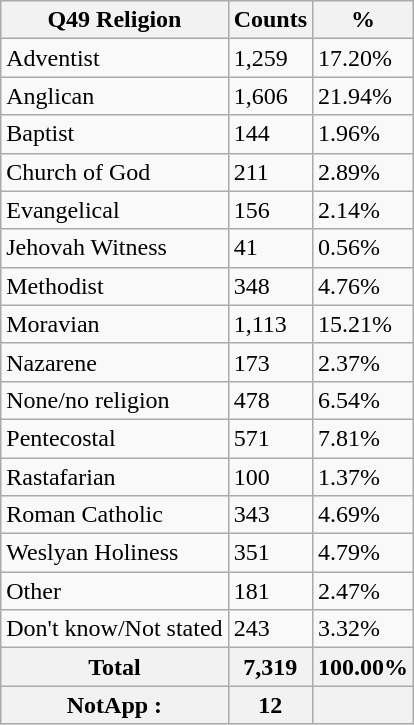<table class="wikitable sortable">
<tr>
<th>Q49 Religion</th>
<th>Counts</th>
<th>%</th>
</tr>
<tr>
<td>Adventist</td>
<td>1,259</td>
<td>17.20%</td>
</tr>
<tr>
<td>Anglican</td>
<td>1,606</td>
<td>21.94%</td>
</tr>
<tr>
<td>Baptist</td>
<td>144</td>
<td>1.96%</td>
</tr>
<tr>
<td>Church of God</td>
<td>211</td>
<td>2.89%</td>
</tr>
<tr>
<td>Evangelical</td>
<td>156</td>
<td>2.14%</td>
</tr>
<tr>
<td>Jehovah Witness</td>
<td>41</td>
<td>0.56%</td>
</tr>
<tr>
<td>Methodist</td>
<td>348</td>
<td>4.76%</td>
</tr>
<tr>
<td>Moravian</td>
<td>1,113</td>
<td>15.21%</td>
</tr>
<tr>
<td>Nazarene</td>
<td>173</td>
<td>2.37%</td>
</tr>
<tr>
<td>None/no religion</td>
<td>478</td>
<td>6.54%</td>
</tr>
<tr>
<td>Pentecostal</td>
<td>571</td>
<td>7.81%</td>
</tr>
<tr>
<td>Rastafarian</td>
<td>100</td>
<td>1.37%</td>
</tr>
<tr>
<td>Roman Catholic</td>
<td>343</td>
<td>4.69%</td>
</tr>
<tr>
<td>Weslyan Holiness</td>
<td>351</td>
<td>4.79%</td>
</tr>
<tr>
<td>Other</td>
<td>181</td>
<td>2.47%</td>
</tr>
<tr>
<td>Don't know/Not stated</td>
<td>243</td>
<td>3.32%</td>
</tr>
<tr>
<th>Total</th>
<th>7,319</th>
<th>100.00%</th>
</tr>
<tr>
<th>NotApp :</th>
<th>12</th>
<th></th>
</tr>
</table>
